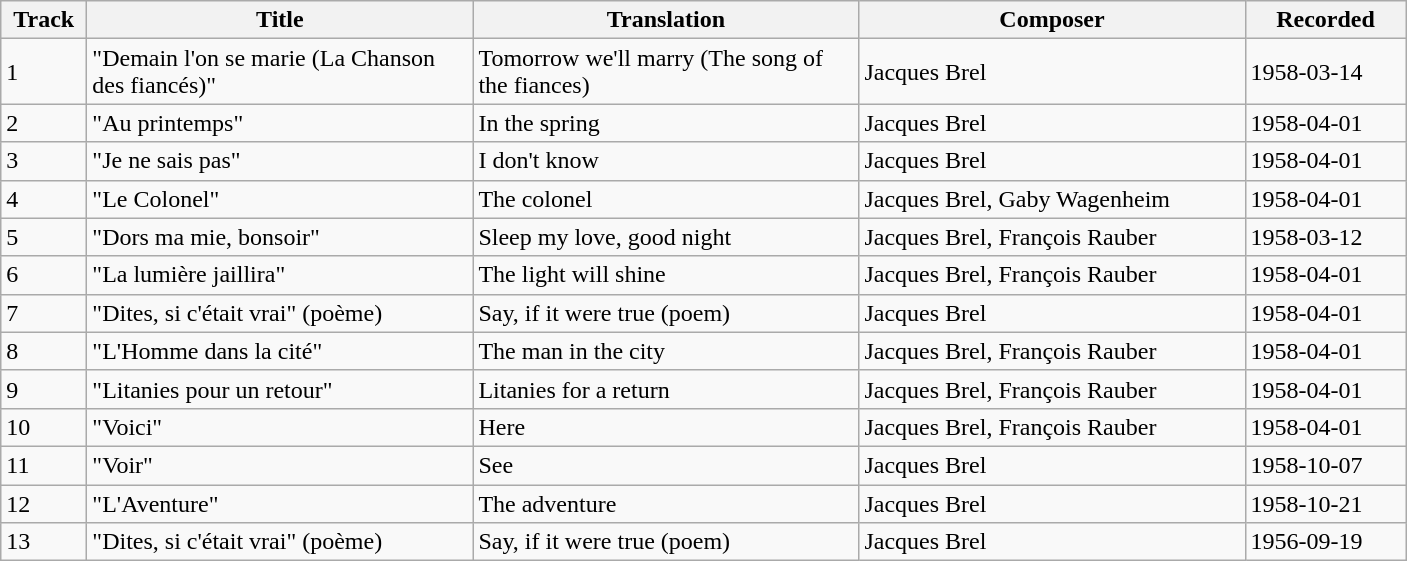<table class="wikitable">
<tr>
<th style="width:50px;">Track</th>
<th style="width:250px;">Title</th>
<th style="width:250px;">Translation</th>
<th style="width:250px;">Composer</th>
<th style="width:100px;">Recorded</th>
</tr>
<tr>
<td>1</td>
<td>"Demain l'on se marie (La Chanson des fiancés)"</td>
<td>Tomorrow we'll marry (The song of the fiances)</td>
<td>Jacques Brel</td>
<td>1958-03-14</td>
</tr>
<tr>
<td>2</td>
<td>"Au printemps"</td>
<td>In the spring</td>
<td>Jacques Brel</td>
<td>1958-04-01</td>
</tr>
<tr>
<td>3</td>
<td>"Je ne sais pas"</td>
<td>I don't know</td>
<td>Jacques Brel</td>
<td>1958-04-01</td>
</tr>
<tr>
<td>4</td>
<td>"Le Colonel"</td>
<td>The colonel</td>
<td>Jacques Brel, Gaby Wagenheim</td>
<td>1958-04-01</td>
</tr>
<tr>
<td>5</td>
<td>"Dors ma mie, bonsoir"</td>
<td>Sleep my love, good night</td>
<td>Jacques Brel, François Rauber</td>
<td>1958-03-12</td>
</tr>
<tr>
<td>6</td>
<td>"La lumière jaillira"</td>
<td>The light will shine</td>
<td>Jacques Brel, François Rauber</td>
<td>1958-04-01</td>
</tr>
<tr>
<td>7</td>
<td>"Dites, si c'était vrai" (poème)</td>
<td>Say, if it were true (poem)</td>
<td>Jacques Brel</td>
<td>1958-04-01</td>
</tr>
<tr>
<td>8</td>
<td>"L'Homme dans la cité"</td>
<td>The man in the city</td>
<td>Jacques Brel, François Rauber</td>
<td>1958-04-01</td>
</tr>
<tr>
<td>9</td>
<td>"Litanies pour un retour"</td>
<td>Litanies for a return</td>
<td>Jacques Brel, François Rauber</td>
<td>1958-04-01</td>
</tr>
<tr>
<td>10</td>
<td>"Voici"</td>
<td>Here</td>
<td>Jacques Brel, François Rauber</td>
<td>1958-04-01</td>
</tr>
<tr>
<td>11</td>
<td>"Voir"</td>
<td>See</td>
<td>Jacques Brel</td>
<td>1958-10-07</td>
</tr>
<tr>
<td>12</td>
<td>"L'Aventure"</td>
<td>The adventure</td>
<td>Jacques Brel</td>
<td>1958-10-21</td>
</tr>
<tr>
<td>13</td>
<td>"Dites, si c'était vrai" (poème)</td>
<td>Say, if it were true (poem)</td>
<td>Jacques Brel</td>
<td>1956-09-19</td>
</tr>
</table>
